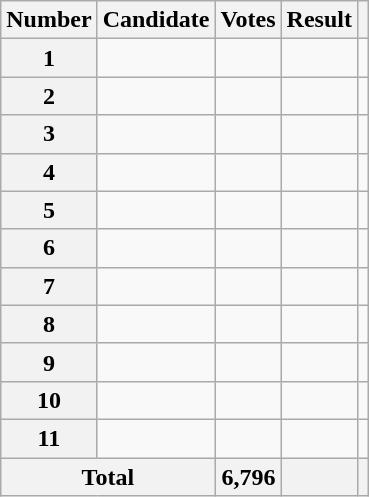<table class="wikitable sortable">
<tr>
<th scope="col">Number</th>
<th scope="col">Candidate</th>
<th scope="col">Votes</th>
<th scope="col">Result</th>
<th scope="col" class="unsortable"></th>
</tr>
<tr>
<th scope="row">1</th>
<td></td>
<td style="text-align:right"></td>
<td></td>
<td></td>
</tr>
<tr>
<th scope="row">2</th>
<td></td>
<td style="text-align:right"></td>
<td></td>
<td></td>
</tr>
<tr>
<th scope="row">3</th>
<td></td>
<td style="text-align:right"></td>
<td></td>
<td></td>
</tr>
<tr>
<th scope="row">4</th>
<td></td>
<td style="text-align:right"></td>
<td></td>
<td></td>
</tr>
<tr>
<th scope="row">5</th>
<td></td>
<td style="text-align:right"></td>
<td></td>
<td></td>
</tr>
<tr>
<th scope="row">6</th>
<td></td>
<td style="text-align:right"></td>
<td></td>
<td></td>
</tr>
<tr>
<th scope="row">7</th>
<td></td>
<td style="text-align:right"></td>
<td></td>
<td></td>
</tr>
<tr>
<th scope="row">8</th>
<td></td>
<td style="text-align:right"></td>
<td></td>
<td></td>
</tr>
<tr>
<th scope="row">9</th>
<td></td>
<td style="text-align:right"></td>
<td></td>
<td></td>
</tr>
<tr>
<th scope="row">10</th>
<td></td>
<td style="text-align:right"></td>
<td></td>
<td></td>
</tr>
<tr>
<th scope="row">11</th>
<td></td>
<td style="text-align:right"></td>
<td></td>
<td></td>
</tr>
<tr class="sortbottom">
<th scope="row" colspan="2">Total</th>
<th style="text-align:right">6,796</th>
<th></th>
<th></th>
</tr>
</table>
